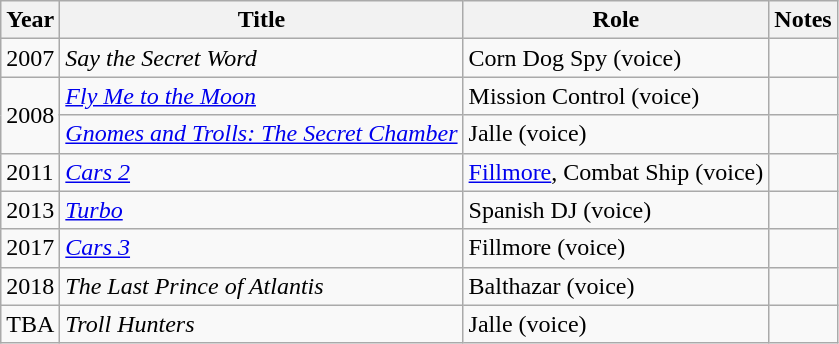<table class="wikitable sortable plainrowheaders" style="white-space:nowrap">
<tr>
<th>Year</th>
<th>Title</th>
<th>Role</th>
<th>Notes</th>
</tr>
<tr>
<td>2007</td>
<td><em>Say the Secret Word</em></td>
<td>Corn Dog Spy (voice)</td>
<td></td>
</tr>
<tr>
<td rowspan=2>2008</td>
<td><em><a href='#'>Fly Me to the Moon</a></em></td>
<td>Mission Control (voice)</td>
<td></td>
</tr>
<tr>
<td><em><a href='#'>Gnomes and Trolls: The Secret Chamber</a></em></td>
<td>Jalle (voice)</td>
<td></td>
</tr>
<tr>
<td>2011</td>
<td><em><a href='#'>Cars 2</a></em></td>
<td><a href='#'>Fillmore</a>, Combat Ship (voice)</td>
<td></td>
</tr>
<tr>
<td>2013</td>
<td><em><a href='#'>Turbo</a></em></td>
<td>Spanish DJ (voice)</td>
<td></td>
</tr>
<tr>
<td>2017</td>
<td><em><a href='#'>Cars 3</a></em></td>
<td>Fillmore (voice)</td>
<td></td>
</tr>
<tr>
<td>2018</td>
<td><em>The Last Prince of Atlantis</em></td>
<td>Balthazar (voice)</td>
<td></td>
</tr>
<tr>
<td>TBA</td>
<td><em>Troll Hunters</em></td>
<td>Jalle (voice)</td>
<td></td>
</tr>
</table>
